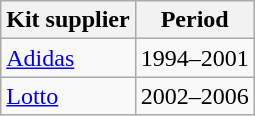<table class="wikitable">
<tr>
<th>Kit supplier</th>
<th>Period</th>
</tr>
<tr>
<td> <a href='#'>Adidas</a></td>
<td>1994–2001</td>
</tr>
<tr>
<td>  <a href='#'>Lotto</a></td>
<td>2002–2006</td>
</tr>
</table>
